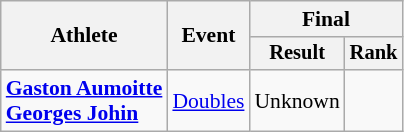<table class=wikitable style="font-size:90%">
<tr>
<th rowspan="2">Athlete</th>
<th rowspan="2">Event</th>
<th colspan="2">Final</th>
</tr>
<tr style="font-size:95%">
<th>Result</th>
<th>Rank</th>
</tr>
<tr align=center>
<td align="left"><strong><a href='#'>Gaston Aumoitte</a><br><a href='#'>Georges Johin</a></strong></td>
<td align="left"><a href='#'>Doubles</a></td>
<td>Unknown</td>
<td></td>
</tr>
</table>
